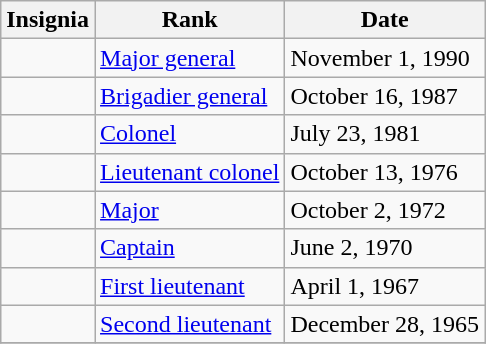<table class="wikitable">
<tr>
<th>Insignia</th>
<th>Rank</th>
<th>Date</th>
</tr>
<tr>
<td></td>
<td><a href='#'>Major general</a></td>
<td>November 1, 1990</td>
</tr>
<tr>
<td></td>
<td><a href='#'>Brigadier general</a></td>
<td>October 16, 1987</td>
</tr>
<tr>
<td></td>
<td><a href='#'>Colonel</a></td>
<td>July 23, 1981</td>
</tr>
<tr>
<td></td>
<td><a href='#'>Lieutenant colonel</a></td>
<td>October 13, 1976</td>
</tr>
<tr>
<td></td>
<td><a href='#'>Major</a></td>
<td>October 2, 1972</td>
</tr>
<tr>
<td></td>
<td><a href='#'>Captain</a></td>
<td>June 2, 1970</td>
</tr>
<tr>
<td></td>
<td><a href='#'>First lieutenant</a></td>
<td>April 1, 1967</td>
</tr>
<tr>
<td></td>
<td><a href='#'>Second lieutenant</a></td>
<td>December 28, 1965</td>
</tr>
<tr>
</tr>
</table>
